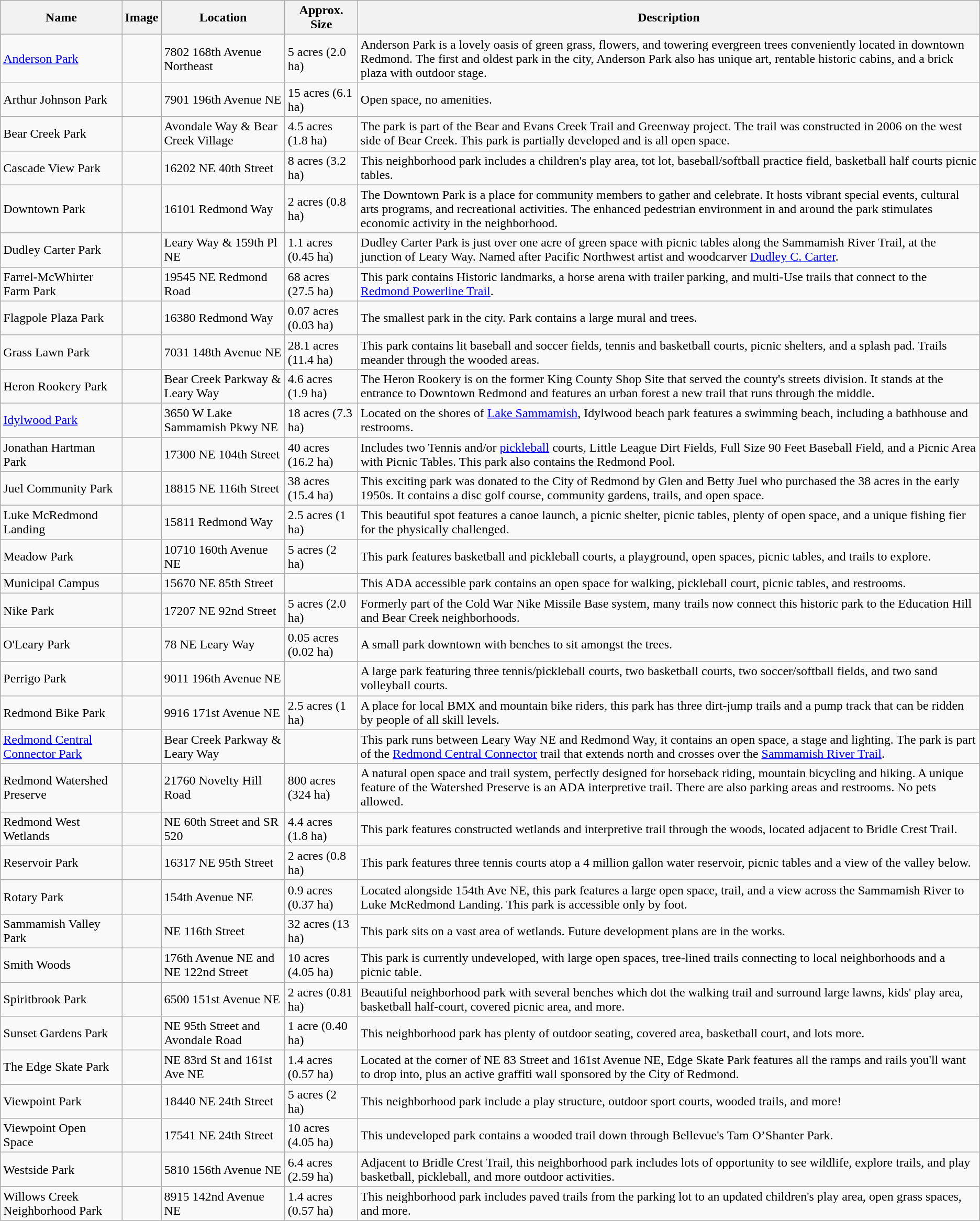<table class="wikitable sortable">
<tr>
<th>Name</th>
<th>Image</th>
<th>Location</th>
<th>Approx. Size</th>
<th>Description</th>
</tr>
<tr>
<td><a href='#'>Anderson Park</a></td>
<td></td>
<td>7802 168th Avenue Northeast</td>
<td>5 acres (2.0 ha)</td>
<td>Anderson Park is a lovely oasis of green grass, flowers, and towering evergreen trees conveniently located in downtown Redmond. The first and oldest park in the city, Anderson Park also has unique art, rentable historic cabins, and a brick plaza with outdoor stage.</td>
</tr>
<tr>
<td>Arthur Johnson Park</td>
<td></td>
<td>7901 196th Avenue NE</td>
<td>15 acres (6.1 ha)</td>
<td>Open space, no amenities.</td>
</tr>
<tr>
<td>Bear Creek Park</td>
<td></td>
<td>Avondale Way & Bear Creek Village</td>
<td>4.5 acres (1.8 ha)</td>
<td>The park is part of the Bear and Evans Creek Trail and Greenway project. The trail was constructed in 2006 on the west side of Bear Creek. This park is partially developed and is all open space.</td>
</tr>
<tr>
<td>Cascade View Park</td>
<td></td>
<td>16202 NE 40th Street</td>
<td>8 acres (3.2 ha)</td>
<td>This neighborhood park includes a children's play area, tot lot, baseball/softball practice field, basketball half courts picnic tables.</td>
</tr>
<tr>
<td>Downtown Park</td>
<td></td>
<td>16101 Redmond Way</td>
<td>2 acres (0.8 ha)</td>
<td>The Downtown Park is a place for community members to gather and celebrate. It hosts vibrant special events, cultural arts programs, and recreational activities. The enhanced pedestrian environment in and around the park stimulates economic activity in the neighborhood.</td>
</tr>
<tr>
<td>Dudley Carter Park</td>
<td></td>
<td>Leary Way & 159th Pl NE</td>
<td>1.1 acres (0.45 ha)</td>
<td>Dudley Carter Park is just over one acre of green space with picnic tables along the Sammamish River Trail, at the junction of Leary Way. Named after Pacific Northwest artist and woodcarver <a href='#'>Dudley C. Carter</a>.</td>
</tr>
<tr>
<td>Farrel-McWhirter Farm Park</td>
<td></td>
<td>19545 NE Redmond Road</td>
<td>68 acres (27.5 ha)</td>
<td>This park contains Historic landmarks, a horse arena with trailer parking, and multi-Use trails that connect to the <a href='#'>Redmond Powerline Trail</a>.</td>
</tr>
<tr>
<td>Flagpole Plaza Park</td>
<td></td>
<td>16380 Redmond Way</td>
<td>0.07 acres (0.03 ha)</td>
<td>The smallest park in the city. Park contains a large mural and trees.</td>
</tr>
<tr>
<td>Grass Lawn Park</td>
<td></td>
<td>7031 148th Avenue NE</td>
<td>28.1 acres (11.4 ha)</td>
<td>This park contains lit baseball and soccer fields, tennis and basketball courts, picnic shelters, and a splash pad. Trails meander through the wooded areas.</td>
</tr>
<tr>
<td>Heron Rookery Park</td>
<td></td>
<td>Bear Creek Parkway & Leary Way</td>
<td>4.6 acres (1.9 ha)</td>
<td>The Heron Rookery is on the former King County Shop Site that served the county's streets division. It stands at the entrance to Downtown Redmond and features an urban forest a new trail that runs through the middle.</td>
</tr>
<tr>
<td><a href='#'>Idylwood Park</a></td>
<td></td>
<td>3650 W Lake Sammamish Pkwy NE</td>
<td>18 acres (7.3 ha)</td>
<td>Located on the shores of <a href='#'>Lake Sammamish</a>, Idylwood beach park features a swimming beach, including a bathhouse and restrooms.</td>
</tr>
<tr>
<td>Jonathan Hartman Park</td>
<td></td>
<td>17300 NE 104th Street</td>
<td>40 acres (16.2 ha)</td>
<td>Includes two Tennis and/or <a href='#'>pickleball</a> courts, Little League Dirt Fields, Full Size 90 Feet Baseball Field, and a Picnic Area with Picnic Tables. This park also contains the Redmond Pool.</td>
</tr>
<tr>
<td>Juel Community Park</td>
<td></td>
<td>18815 NE 116th Street</td>
<td>38 acres (15.4 ha)</td>
<td>This exciting park was donated to the City of Redmond by Glen and Betty Juel who purchased the 38 acres in the early 1950s. It contains a disc golf course, community gardens, trails, and open space.</td>
</tr>
<tr>
<td>Luke McRedmond Landing</td>
<td></td>
<td>15811 Redmond Way</td>
<td>2.5 acres (1 ha)</td>
<td>This beautiful spot features a canoe launch, a picnic shelter, picnic tables, plenty of open space, and a unique fishing fier for the physically challenged.</td>
</tr>
<tr>
<td>Meadow Park</td>
<td></td>
<td>10710 160th Avenue NE</td>
<td>5 acres (2 ha)</td>
<td>This park features basketball and pickleball courts, a playground, open spaces, picnic tables, and trails to explore.</td>
</tr>
<tr>
<td>Municipal Campus</td>
<td></td>
<td>15670 NE 85th Street</td>
<td></td>
<td>This ADA accessible park contains an open space for walking, pickleball court, picnic tables, and restrooms.</td>
</tr>
<tr>
<td>Nike Park</td>
<td></td>
<td>17207 NE 92nd Street</td>
<td>5 acres (2.0 ha)</td>
<td>Formerly part of the Cold War Nike Missile Base system, many trails now connect this historic park to the Education Hill and Bear Creek neighborhoods.</td>
</tr>
<tr>
<td>O'Leary Park</td>
<td></td>
<td>78 NE Leary Way</td>
<td>0.05 acres (0.02 ha)</td>
<td>A small park downtown with benches to sit amongst the trees.</td>
</tr>
<tr>
<td>Perrigo Park</td>
<td></td>
<td>9011 196th Avenue NE</td>
<td></td>
<td>A large park featuring three tennis/pickleball courts, two basketball courts, two soccer/softball fields, and two sand volleyball courts.</td>
</tr>
<tr>
<td>Redmond Bike Park</td>
<td></td>
<td>9916 171st Avenue NE</td>
<td>2.5 acres (1 ha)</td>
<td>A place for local BMX and mountain bike riders, this park has three dirt-jump trails and a pump track that can be ridden by people of all skill levels.</td>
</tr>
<tr>
<td><a href='#'>Redmond Central Connector Park</a></td>
<td></td>
<td>Bear Creek Parkway & Leary Way</td>
<td></td>
<td>This park runs between Leary Way NE and Redmond Way, it contains an open space, a stage and lighting. The park is part of the <a href='#'>Redmond Central Connector</a> trail  that extends north and crosses over the <a href='#'>Sammamish River Trail</a>.</td>
</tr>
<tr>
<td>Redmond Watershed Preserve</td>
<td></td>
<td>21760 Novelty Hill Road</td>
<td>800 acres (324 ha)</td>
<td>A natural open space and trail system, perfectly designed for horseback riding, mountain bicycling and hiking. A unique feature of the Watershed Preserve is an ADA interpretive trail. There are also parking areas and restrooms. No pets allowed.</td>
</tr>
<tr>
<td>Redmond West Wetlands</td>
<td></td>
<td>NE 60th Street and SR 520</td>
<td>4.4 acres (1.8 ha)</td>
<td>This park features constructed wetlands and interpretive trail through the woods, located adjacent to Bridle Crest Trail.</td>
</tr>
<tr>
<td>Reservoir Park</td>
<td></td>
<td>16317 NE 95th Street</td>
<td>2 acres (0.8 ha)</td>
<td>This park features three tennis courts atop a 4 million gallon water reservoir, picnic tables and a view of the valley below.</td>
</tr>
<tr>
<td>Rotary Park</td>
<td></td>
<td>154th Avenue NE</td>
<td>0.9 acres (0.37 ha)</td>
<td>Located alongside 154th Ave NE, this park features a large open space, trail, and a view across the Sammamish River to Luke McRedmond Landing. This park is accessible only by foot.</td>
</tr>
<tr>
<td>Sammamish Valley Park</td>
<td></td>
<td>NE 116th Street</td>
<td>32 acres (13 ha)</td>
<td>This park sits on a vast area of wetlands. Future development plans are in the works.</td>
</tr>
<tr>
<td>Smith Woods</td>
<td></td>
<td>176th Avenue NE and NE 122nd Street</td>
<td>10 acres (4.05 ha)</td>
<td>This park is currently undeveloped, with large open spaces, tree-lined trails connecting to local neighborhoods and a picnic table.</td>
</tr>
<tr>
<td>Spiritbrook Park</td>
<td></td>
<td>6500 151st Avenue NE</td>
<td>2 acres (0.81 ha)</td>
<td>Beautiful neighborhood park with several benches which dot the walking trail and surround large lawns, kids' play area, basketball half-court, covered picnic area, and more.</td>
</tr>
<tr>
<td>Sunset Gardens Park</td>
<td></td>
<td>NE 95th Street and Avondale Road</td>
<td>1 acre (0.40 ha)</td>
<td>This neighborhood park has plenty of outdoor seating, covered area, basketball court, and lots more.</td>
</tr>
<tr>
<td>The Edge Skate Park</td>
<td></td>
<td>NE 83rd St and 161st Ave NE</td>
<td>1.4 acres (0.57 ha)</td>
<td>Located at the corner of NE 83 Street and 161st Avenue NE, Edge Skate Park features all the ramps and rails you'll want to drop into, plus an active graffiti wall sponsored by the City of Redmond.</td>
</tr>
<tr>
<td>Viewpoint Park</td>
<td></td>
<td>18440 NE 24th Street</td>
<td>5 acres (2 ha)</td>
<td>This neighborhood park include a play structure, outdoor sport courts, wooded trails, and more! </td>
</tr>
<tr>
<td>Viewpoint Open Space</td>
<td></td>
<td>17541 NE 24th Street</td>
<td>10 acres (4.05 ha)</td>
<td>This undeveloped park contains a wooded trail down through Bellevue's Tam O’Shanter Park.</td>
</tr>
<tr>
<td>Westside Park</td>
<td></td>
<td>5810 156th Avenue NE</td>
<td>6.4 acres (2.59 ha)</td>
<td>Adjacent to Bridle Crest Trail, this neighborhood park includes lots of opportunity to see wildlife, explore trails, and play basketball, pickleball, and more outdoor activities.</td>
</tr>
<tr>
<td>Willows Creek Neighborhood Park</td>
<td></td>
<td>8915 142nd Avenue NE</td>
<td>1.4 acres (0.57 ha)</td>
<td>This neighborhood park includes paved trails from the parking lot to an updated children's play area, open grass spaces, and more.</td>
</tr>
</table>
